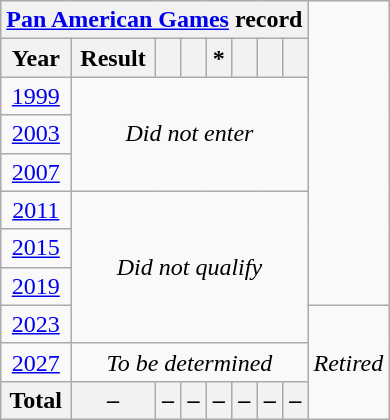<table class="wikitable" style="text-align: center;">
<tr>
<th colspan="8"><a href='#'>Pan American Games</a> record</th>
</tr>
<tr>
<th>Year</th>
<th>Result</th>
<th></th>
<th></th>
<th>*</th>
<th></th>
<th></th>
<th></th>
</tr>
<tr>
<td> <a href='#'>1999</a></td>
<td colspan=7 rowspan=3><em>Did not enter</em></td>
</tr>
<tr>
<td> <a href='#'>2003</a></td>
</tr>
<tr>
<td> <a href='#'>2007</a></td>
</tr>
<tr>
<td> <a href='#'>2011</a></td>
<td colspan=7 rowspan=4><em>Did not qualify</em></td>
</tr>
<tr>
<td> <a href='#'>2015</a></td>
</tr>
<tr>
<td> <a href='#'>2019</a></td>
</tr>
<tr>
<td> <a href='#'>2023</a></td>
<td colspan=7 rowspan=4><em>Retired</em></td>
</tr>
<tr>
<td> <a href='#'>2027</a></td>
<td colspan=7 rowspan=1><em>To be determined</em></td>
</tr>
<tr>
<th>Total</th>
<th>–</th>
<th>–</th>
<th>–</th>
<th>–</th>
<th>–</th>
<th>–</th>
<th>–</th>
</tr>
</table>
